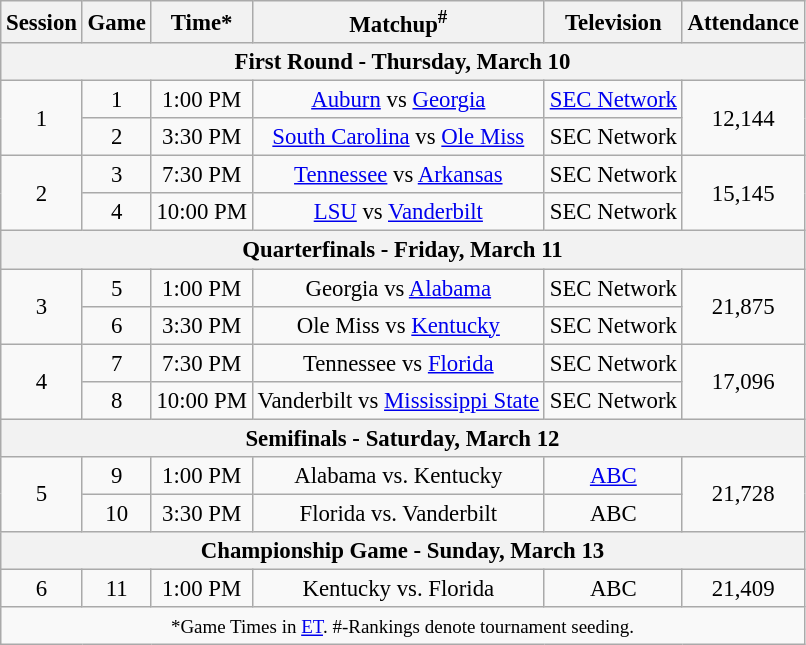<table class="wikitable" style="text-align:center;font-size: 95%">
<tr align="center">
<th>Session</th>
<th>Game</th>
<th>Time*</th>
<th>Matchup<sup>#</sup></th>
<th>Television</th>
<th>Attendance</th>
</tr>
<tr>
<th colspan=7>First Round - Thursday, March 10</th>
</tr>
<tr>
<td rowspan=2 style="text-align:center;">1</td>
<td>1</td>
<td>1:00 PM</td>
<td><a href='#'>Auburn</a> vs <a href='#'>Georgia</a></td>
<td><a href='#'>SEC Network</a></td>
<td rowspan=2 style="text-align:center;">12,144</td>
</tr>
<tr>
<td>2</td>
<td>3:30 PM</td>
<td><a href='#'>South Carolina</a> vs <a href='#'>Ole Miss</a></td>
<td>SEC Network</td>
</tr>
<tr>
<td rowspan=2 style="text-align:center;">2</td>
<td>3</td>
<td>7:30 PM</td>
<td><a href='#'>Tennessee</a> vs <a href='#'>Arkansas</a></td>
<td>SEC Network</td>
<td rowspan=2 style="text-align:center;">15,145</td>
</tr>
<tr>
<td>4</td>
<td>10:00 PM</td>
<td><a href='#'>LSU</a> vs <a href='#'>Vanderbilt</a></td>
<td>SEC Network</td>
</tr>
<tr>
<th colspan=7>Quarterfinals - Friday, March 11</th>
</tr>
<tr>
<td rowspan=2 style="text-align:center;">3</td>
<td>5</td>
<td>1:00 PM</td>
<td>Georgia vs <a href='#'>Alabama</a></td>
<td>SEC Network</td>
<td rowspan=2 style="text-align:center;">21,875</td>
</tr>
<tr>
<td>6</td>
<td>3:30 PM</td>
<td>Ole Miss vs <a href='#'>Kentucky</a></td>
<td>SEC Network</td>
</tr>
<tr>
<td rowspan=2 style="text-align:center;">4</td>
<td>7</td>
<td>7:30 PM</td>
<td>Tennessee vs <a href='#'>Florida</a></td>
<td>SEC Network</td>
<td rowspan=2 style="text-align:center;">17,096</td>
</tr>
<tr>
<td>8</td>
<td>10:00 PM</td>
<td>Vanderbilt vs <a href='#'>Mississippi State</a></td>
<td>SEC Network</td>
</tr>
<tr>
<th colspan=7>Semifinals - Saturday, March 12</th>
</tr>
<tr>
<td rowspan=2 style="text-align:center;">5</td>
<td>9</td>
<td>1:00 PM</td>
<td>Alabama vs. Kentucky</td>
<td><a href='#'>ABC</a></td>
<td rowspan=2 style="text-align:center;">21,728</td>
</tr>
<tr>
<td>10</td>
<td>3:30 PM</td>
<td>Florida vs. Vanderbilt</td>
<td>ABC</td>
</tr>
<tr>
<th colspan=7>Championship Game - Sunday, March 13</th>
</tr>
<tr>
<td>6</td>
<td>11</td>
<td>1:00 PM</td>
<td>Kentucky vs. Florida</td>
<td>ABC</td>
<td>21,409</td>
</tr>
<tr>
<td colspan=6><small>*Game Times in <a href='#'>ET</a>. #-Rankings denote tournament seeding.</small></td>
</tr>
</table>
